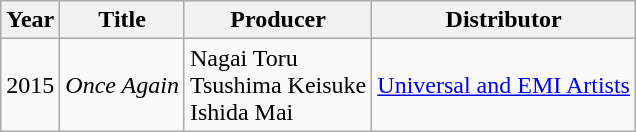<table class="wikitable">
<tr>
<th>Year</th>
<th>Title</th>
<th>Producer</th>
<th>Distributor</th>
</tr>
<tr>
<td>2015</td>
<td><em>Once Again</em></td>
<td>Nagai Toru<br>Tsushima Keisuke<br>Ishida Mai</td>
<td><a href='#'>Universal and EMI Artists</a></td>
</tr>
</table>
